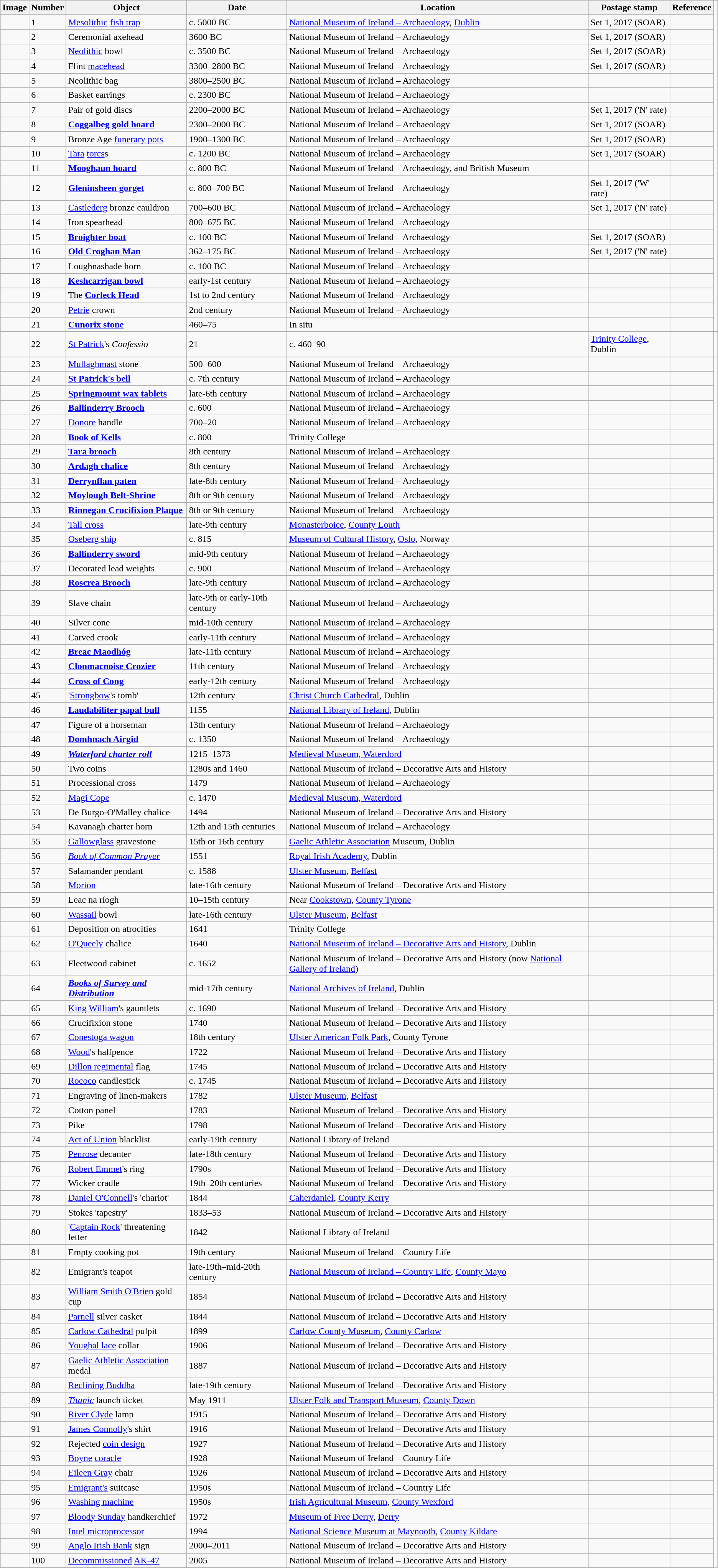<table class="wikitable">
<tr>
<th>Image</th>
<th>Number</th>
<th>Object</th>
<th>Date</th>
<th>Location</th>
<th>Postage stamp</th>
<th>Reference</th>
</tr>
<tr>
<td></td>
<td>1</td>
<td><a href='#'>Mesolithic</a> <a href='#'>fish trap</a></td>
<td>c. 5000 BC</td>
<td><a href='#'>National Museum of Ireland – Archaeology</a>, <a href='#'>Dublin</a></td>
<td>Set 1, 2017 (SOAR)</td>
<td></td>
</tr>
<tr>
<td></td>
<td>2</td>
<td>Ceremonial axehead</td>
<td>3600 BC</td>
<td>National Museum of Ireland – Archaeology</td>
<td>Set 1, 2017 (SOAR)</td>
<td></td>
</tr>
<tr>
<td></td>
<td>3</td>
<td><a href='#'>Neolithic</a> bowl</td>
<td>c. 3500 BC</td>
<td>National Museum of Ireland – Archaeology</td>
<td>Set 1, 2017 (SOAR)</td>
<td></td>
</tr>
<tr>
<td></td>
<td>4</td>
<td>Flint <a href='#'>macehead</a></td>
<td>3300–2800 BC</td>
<td>National Museum of Ireland – Archaeology</td>
<td>Set 1, 2017 (SOAR)</td>
<td></td>
</tr>
<tr>
<td></td>
<td>5</td>
<td>Neolithic bag</td>
<td>3800–2500 BC</td>
<td>National Museum of Ireland – Archaeology</td>
<td></td>
<td></td>
</tr>
<tr>
<td></td>
<td>6</td>
<td>Basket earrings</td>
<td>c. 2300 BC</td>
<td>National Museum of Ireland – Archaeology</td>
<td></td>
<td></td>
</tr>
<tr>
<td></td>
<td>7</td>
<td>Pair of gold discs</td>
<td>2200–2000 BC</td>
<td>National Museum of Ireland – Archaeology</td>
<td>Set 1, 2017 ('N' rate)</td>
<td></td>
</tr>
<tr>
<td></td>
<td>8</td>
<td><strong><a href='#'>Coggalbeg gold hoard</a></strong></td>
<td>2300–2000 BC</td>
<td>National Museum of Ireland – Archaeology</td>
<td>Set 1, 2017 (SOAR)</td>
<td></td>
</tr>
<tr>
<td></td>
<td>9</td>
<td>Bronze Age <a href='#'>funerary pots</a></td>
<td>1900–1300 BC</td>
<td>National Museum of Ireland – Archaeology</td>
<td>Set 1, 2017 (SOAR)</td>
<td></td>
</tr>
<tr>
<td></td>
<td>10</td>
<td><a href='#'>Tara</a> <a href='#'>torcs</a>s</td>
<td>c. 1200 BC</td>
<td>National Museum of Ireland – Archaeology</td>
<td>Set 1, 2017 (SOAR)</td>
<td></td>
</tr>
<tr>
<td></td>
<td>11</td>
<td><strong><a href='#'>Mooghaun hoard</a></strong></td>
<td>c. 800 BC</td>
<td>National Museum of Ireland – Archaeology,  and British Museum</td>
<td></td>
<td></td>
</tr>
<tr>
<td></td>
<td>12</td>
<td><strong><a href='#'>Gleninsheen gorget</a></strong></td>
<td>c. 800–700 BC</td>
<td>National Museum of Ireland – Archaeology</td>
<td>Set 1, 2017 ('W' rate)</td>
<td></td>
</tr>
<tr>
<td></td>
<td>13</td>
<td><a href='#'>Castlederg</a> bronze cauldron</td>
<td>700–600 BC</td>
<td>National Museum of Ireland – Archaeology</td>
<td>Set 1, 2017 ('N' rate)</td>
<td></td>
</tr>
<tr>
<td></td>
<td>14</td>
<td>Iron spearhead</td>
<td>800–675 BC</td>
<td>National Museum of Ireland – Archaeology</td>
<td></td>
<td></td>
</tr>
<tr>
<td></td>
<td>15</td>
<td><strong><a href='#'>Broighter boat</a></strong></td>
<td>c. 100 BC</td>
<td>National Museum of Ireland – Archaeology</td>
<td>Set 1, 2017 (SOAR)</td>
<td></td>
</tr>
<tr>
<td></td>
<td>16</td>
<td><strong><a href='#'>Old Croghan Man</a></strong></td>
<td>362–175 BC</td>
<td>National Museum of Ireland – Archaeology</td>
<td>Set 1, 2017 ('N' rate)</td>
<td></td>
</tr>
<tr>
<td></td>
<td>17</td>
<td>Loughnashade horn</td>
<td>c. 100 BC</td>
<td>National Museum of Ireland – Archaeology</td>
<td></td>
<td></td>
</tr>
<tr>
<td></td>
<td>18</td>
<td><strong><a href='#'>Keshcarrigan bowl</a></strong></td>
<td>early-1st century</td>
<td>National Museum of Ireland – Archaeology</td>
<td></td>
<td></td>
</tr>
<tr>
<td></td>
<td>19</td>
<td>The <strong><a href='#'>Corleck Head</a></strong></td>
<td>1st to 2nd century</td>
<td>National Museum of Ireland – Archaeology</td>
<td></td>
<td></td>
</tr>
<tr>
<td></td>
<td>20</td>
<td><a href='#'>Petrie</a> crown</td>
<td>2nd century</td>
<td>National Museum of Ireland – Archaeology</td>
<td></td>
<td></td>
</tr>
<tr>
<td></td>
<td>21</td>
<td><strong><a href='#'>Cunorix stone</a></strong></td>
<td>460–75</td>
<td>In situ</td>
<td></td>
<td></td>
</tr>
<tr>
<td></td>
<td>22</td>
<td><a href='#'>St Patrick</a>'s <em>Confessio</em></td>
<td>21</td>
<td>c. 460–90</td>
<td><a href='#'>Trinity College</a>, Dublin</td>
<td></td>
<td></td>
</tr>
<tr>
<td></td>
<td>23</td>
<td><a href='#'>Mullaghmast</a> stone</td>
<td>500–600</td>
<td>National Museum of Ireland – Archaeology</td>
<td></td>
<td></td>
</tr>
<tr>
<td></td>
<td>24</td>
<td><strong><a href='#'>St Patrick's bell</a></strong></td>
<td>c. 7th century</td>
<td>National Museum of Ireland – Archaeology</td>
<td></td>
<td></td>
</tr>
<tr>
<td></td>
<td>25</td>
<td><strong><a href='#'>Springmount wax tablets</a></strong></td>
<td>late-6th century</td>
<td>National Museum of Ireland – Archaeology</td>
<td></td>
<td></td>
</tr>
<tr>
<td></td>
<td>26</td>
<td><strong><a href='#'>Ballinderry Brooch</a></strong></td>
<td>c. 600</td>
<td>National Museum of Ireland – Archaeology</td>
<td></td>
<td></td>
</tr>
<tr>
<td></td>
<td>27</td>
<td><a href='#'>Donore</a> handle</td>
<td>700–20</td>
<td>National Museum of Ireland – Archaeology</td>
<td></td>
<td></td>
</tr>
<tr>
<td></td>
<td>28</td>
<td><strong><a href='#'>Book of Kells</a></strong></td>
<td>c. 800</td>
<td>Trinity College</td>
<td></td>
<td></td>
</tr>
<tr>
<td></td>
<td>29</td>
<td><strong><a href='#'>Tara brooch</a></strong></td>
<td>8th century</td>
<td>National Museum of Ireland – Archaeology</td>
<td></td>
<td></td>
</tr>
<tr>
<td></td>
<td>30</td>
<td><strong><a href='#'>Ardagh chalice</a></strong></td>
<td>8th century</td>
<td>National Museum of Ireland – Archaeology</td>
<td></td>
<td></td>
</tr>
<tr>
<td></td>
<td>31</td>
<td><strong><a href='#'>Derrynflan paten</a></strong></td>
<td>late-8th century</td>
<td>National Museum of Ireland – Archaeology</td>
<td></td>
<td></td>
</tr>
<tr>
<td></td>
<td>32</td>
<td><strong><a href='#'>Moylough Belt-Shrine</a></strong></td>
<td>8th or 9th century</td>
<td>National Museum of Ireland – Archaeology</td>
<td></td>
<td></td>
</tr>
<tr>
<td></td>
<td>33</td>
<td><strong><a href='#'>Rinnegan Crucifixion Plaque</a></strong></td>
<td>8th or 9th century</td>
<td>National Museum of Ireland – Archaeology</td>
<td></td>
<td></td>
</tr>
<tr>
<td></td>
<td>34</td>
<td><a href='#'>Tall cross</a></td>
<td>late-9th century</td>
<td><a href='#'>Monasterboice</a>, <a href='#'>County Louth</a></td>
<td></td>
<td></td>
</tr>
<tr>
<td></td>
<td>35</td>
<td><a href='#'>Oseberg ship</a></td>
<td>c. 815</td>
<td><a href='#'>Museum of Cultural History</a>, <a href='#'>Oslo</a>, Norway</td>
<td></td>
<td></td>
</tr>
<tr>
<td></td>
<td>36</td>
<td><strong><a href='#'>Ballinderry sword</a></strong></td>
<td>mid-9th century</td>
<td>National Museum of Ireland – Archaeology</td>
<td></td>
<td></td>
</tr>
<tr>
<td></td>
<td>37</td>
<td>Decorated lead weights</td>
<td>c. 900</td>
<td>National Museum of Ireland – Archaeology</td>
<td></td>
<td></td>
</tr>
<tr>
<td></td>
<td>38</td>
<td><strong><a href='#'>Roscrea Brooch</a></strong></td>
<td>late-9th century</td>
<td>National Museum of Ireland – Archaeology</td>
<td></td>
<td></td>
</tr>
<tr>
<td></td>
<td>39</td>
<td>Slave chain</td>
<td>late-9th or early-10th century</td>
<td>National Museum of Ireland – Archaeology</td>
<td></td>
<td></td>
</tr>
<tr>
<td></td>
<td>40</td>
<td>Silver cone</td>
<td>mid-10th century</td>
<td>National Museum of Ireland – Archaeology</td>
<td></td>
<td></td>
</tr>
<tr>
<td></td>
<td>41</td>
<td>Carved crook</td>
<td>early-11th century</td>
<td>National Museum of Ireland – Archaeology</td>
<td></td>
<td></td>
</tr>
<tr>
<td></td>
<td>42</td>
<td><strong><a href='#'>Breac Maodhóg</a></strong></td>
<td>late-11th century</td>
<td>National Museum of Ireland – Archaeology</td>
<td></td>
<td></td>
</tr>
<tr>
<td></td>
<td>43</td>
<td><strong><a href='#'>Clonmacnoise Crozier</a></strong></td>
<td>11th century</td>
<td>National Museum of Ireland – Archaeology</td>
<td></td>
<td></td>
</tr>
<tr>
<td></td>
<td>44</td>
<td><strong><a href='#'>Cross of Cong</a></strong></td>
<td>early-12th century</td>
<td>National Museum of Ireland – Archaeology</td>
<td></td>
<td></td>
</tr>
<tr>
<td></td>
<td>45</td>
<td>'<a href='#'>Strongbow</a>'s tomb'</td>
<td>12th century</td>
<td><a href='#'>Christ Church Cathedral</a>, Dublin</td>
<td></td>
<td></td>
</tr>
<tr>
<td></td>
<td>46</td>
<td><strong><a href='#'>Laudabiliter papal bull</a></strong></td>
<td>1155</td>
<td><a href='#'>National Library of Ireland</a>, Dublin</td>
<td></td>
<td></td>
</tr>
<tr>
<td></td>
<td>47</td>
<td>Figure of a horseman</td>
<td>13th century</td>
<td>National Museum of Ireland – Archaeology</td>
<td></td>
<td></td>
</tr>
<tr>
<td></td>
<td>48</td>
<td><strong><a href='#'>Domhnach Airgid</a></strong></td>
<td>c. 1350</td>
<td>National Museum of Ireland – Archaeology</td>
<td></td>
<td></td>
</tr>
<tr>
<td></td>
<td>49</td>
<td><strong><em><a href='#'>Waterford charter roll</a></em></strong></td>
<td>1215–1373</td>
<td><a href='#'>Medieval Museum, Waterdord</a></td>
<td></td>
<td></td>
</tr>
<tr>
<td></td>
<td>50</td>
<td>Two coins</td>
<td>1280s and 1460</td>
<td>National Museum of Ireland – Decorative Arts and History</td>
<td></td>
<td></td>
</tr>
<tr>
<td></td>
<td>51</td>
<td>Processional cross</td>
<td>1479</td>
<td>National Museum of Ireland – Archaeology</td>
<td></td>
<td></td>
</tr>
<tr>
<td></td>
<td>52</td>
<td><a href='#'>Magi Cope</a></td>
<td>c. 1470</td>
<td><a href='#'>Medieval Museum, Waterdord</a></td>
<td></td>
<td></td>
</tr>
<tr>
<td></td>
<td>53</td>
<td>De Burgo-O'Malley chalice</td>
<td>1494</td>
<td>National Museum of Ireland – Decorative Arts and History</td>
<td></td>
<td></td>
</tr>
<tr>
<td></td>
<td>54</td>
<td>Kavanagh charter horn</td>
<td>12th and 15th centuries</td>
<td>National Museum of Ireland – Archaeology</td>
<td></td>
<td></td>
</tr>
<tr>
<td></td>
<td>55</td>
<td><a href='#'>Gallowglass</a> gravestone</td>
<td>15th or 16th century</td>
<td><a href='#'>Gaelic Athletic Association</a> Museum, Dublin</td>
<td></td>
<td></td>
</tr>
<tr>
<td></td>
<td>56</td>
<td><em><a href='#'>Book of Common Prayer</a></em></td>
<td>1551</td>
<td><a href='#'>Royal Irish Academy</a>, Dublin</td>
<td></td>
<td></td>
</tr>
<tr>
<td></td>
<td>57</td>
<td>Salamander pendant</td>
<td>c. 1588</td>
<td><a href='#'>Ulster Museum</a>, <a href='#'>Belfast</a></td>
<td></td>
<td></td>
</tr>
<tr>
<td></td>
<td>58</td>
<td><a href='#'>Morion</a></td>
<td>late-16th century</td>
<td>National Museum of Ireland – Decorative Arts and History</td>
<td></td>
<td></td>
</tr>
<tr>
<td></td>
<td>59</td>
<td>Leac na ríogh</td>
<td>10–15th century</td>
<td>Near <a href='#'>Cookstown</a>, <a href='#'>County Tyrone</a></td>
<td></td>
<td></td>
</tr>
<tr>
<td></td>
<td>60</td>
<td><a href='#'>Wassail</a> bowl</td>
<td>late-16th century</td>
<td><a href='#'>Ulster Museum</a>, <a href='#'>Belfast</a></td>
<td></td>
<td></td>
</tr>
<tr>
<td></td>
<td>61</td>
<td>Deposition on atrocities</td>
<td>1641</td>
<td>Trinity College</td>
<td></td>
<td></td>
</tr>
<tr>
<td></td>
<td>62</td>
<td><a href='#'>O'Queely</a> chalice</td>
<td>1640</td>
<td><a href='#'>National Museum of Ireland – Decorative Arts and History</a>, Dublin</td>
<td></td>
<td></td>
</tr>
<tr>
<td></td>
<td>63</td>
<td>Fleetwood cabinet</td>
<td>c. 1652</td>
<td>National Museum of Ireland – Decorative Arts and History (now <a href='#'>National Gallery of Ireland</a>)</td>
<td></td>
<td></td>
</tr>
<tr>
<td></td>
<td>64</td>
<td><strong><em><a href='#'>Books of Survey and Distribution</a></em></strong></td>
<td>mid-17th century</td>
<td><a href='#'>National Archives of Ireland</a>, Dublin</td>
<td></td>
<td></td>
</tr>
<tr>
<td></td>
<td>65</td>
<td><a href='#'>King William</a>'s gauntlets</td>
<td>c. 1690</td>
<td>National Museum of Ireland – Decorative Arts and History</td>
<td></td>
<td></td>
</tr>
<tr>
<td></td>
<td>66</td>
<td>Crucifixion stone</td>
<td>1740</td>
<td>National Museum of Ireland – Decorative Arts and History</td>
<td></td>
<td></td>
</tr>
<tr>
<td></td>
<td>67</td>
<td><a href='#'>Conestoga wagon</a></td>
<td>18th century</td>
<td><a href='#'>Ulster American Folk Park</a>, County Tyrone</td>
<td></td>
<td></td>
</tr>
<tr>
<td></td>
<td>68</td>
<td><a href='#'>Wood</a>'s halfpence</td>
<td>1722</td>
<td>National Museum of Ireland – Decorative Arts and History</td>
<td></td>
<td></td>
</tr>
<tr>
<td></td>
<td>69</td>
<td><a href='#'>Dillon regimental</a> flag</td>
<td>1745</td>
<td>National Museum of Ireland – Decorative Arts and History</td>
<td></td>
<td></td>
</tr>
<tr>
<td></td>
<td>70</td>
<td><a href='#'>Rococo</a> candlestick</td>
<td>c. 1745</td>
<td>National Museum of Ireland – Decorative Arts and History</td>
<td></td>
<td></td>
</tr>
<tr>
<td></td>
<td>71</td>
<td>Engraving of linen-makers</td>
<td>1782</td>
<td><a href='#'>Ulster Museum</a>, <a href='#'>Belfast</a></td>
<td></td>
<td></td>
</tr>
<tr>
<td></td>
<td>72</td>
<td>Cotton panel</td>
<td>1783</td>
<td>National Museum of Ireland – Decorative Arts and History</td>
<td></td>
<td></td>
</tr>
<tr>
<td></td>
<td>73</td>
<td>Pike</td>
<td>1798</td>
<td>National Museum of Ireland – Decorative Arts and History</td>
<td></td>
<td></td>
</tr>
<tr>
<td></td>
<td>74</td>
<td><a href='#'>Act of Union</a> blacklist</td>
<td>early-19th century</td>
<td>National Library of Ireland</td>
<td></td>
<td></td>
</tr>
<tr>
<td></td>
<td>75</td>
<td><a href='#'>Penrose</a> decanter</td>
<td>late-18th century</td>
<td>National Museum of Ireland – Decorative Arts and History</td>
<td></td>
<td></td>
</tr>
<tr>
<td></td>
<td>76</td>
<td><a href='#'>Robert Emmet</a>'s ring</td>
<td>1790s</td>
<td>National Museum of Ireland – Decorative Arts and History</td>
<td></td>
<td></td>
</tr>
<tr>
<td></td>
<td>77</td>
<td>Wicker cradle</td>
<td>19th–20th centuries</td>
<td>National Museum of Ireland – Decorative Arts and History</td>
<td></td>
<td></td>
</tr>
<tr>
<td></td>
<td>78</td>
<td><a href='#'>Daniel O'Connell</a>'s 'chariot'</td>
<td>1844</td>
<td><a href='#'>Caherdaniel</a>, <a href='#'>County Kerry</a></td>
<td></td>
<td></td>
</tr>
<tr>
<td></td>
<td>79</td>
<td>Stokes 'tapestry'</td>
<td>1833–53</td>
<td>National Museum of Ireland – Decorative Arts and History</td>
<td></td>
<td></td>
</tr>
<tr>
<td></td>
<td>80</td>
<td>'<a href='#'>Captain Rock</a>' threatening letter</td>
<td>1842</td>
<td>National Library of Ireland</td>
<td></td>
<td></td>
</tr>
<tr>
<td></td>
<td>81</td>
<td>Empty cooking pot</td>
<td>19th century</td>
<td>National Museum of Ireland – Country Life</td>
<td></td>
<td></td>
</tr>
<tr>
<td></td>
<td>82</td>
<td>Emigrant's teapot</td>
<td>late-19th–mid-20th century</td>
<td><a href='#'>National Museum of Ireland – Country Life</a>, <a href='#'>County Mayo</a></td>
<td></td>
<td></td>
</tr>
<tr>
<td></td>
<td>83</td>
<td><a href='#'>William Smith O'Brien</a> gold cup</td>
<td>1854</td>
<td>National Museum of Ireland – Decorative Arts and History</td>
<td></td>
<td></td>
</tr>
<tr>
<td></td>
<td>84</td>
<td><a href='#'>Parnell</a> silver casket</td>
<td>1844</td>
<td>National Museum of Ireland – Decorative Arts and History</td>
<td></td>
<td></td>
</tr>
<tr>
<td></td>
<td>85</td>
<td><a href='#'>Carlow Cathedral</a> pulpit</td>
<td>1899</td>
<td><a href='#'>Carlow County Museum</a>, <a href='#'>County Carlow</a></td>
<td></td>
<td></td>
</tr>
<tr>
<td></td>
<td>86</td>
<td><a href='#'>Youghal lace</a> collar</td>
<td>1906</td>
<td>National Museum of Ireland – Decorative Arts and History</td>
<td></td>
<td></td>
</tr>
<tr>
<td></td>
<td>87</td>
<td><a href='#'>Gaelic Athletic Association</a> medal</td>
<td>1887</td>
<td>National Museum of Ireland – Decorative Arts and History</td>
<td></td>
<td></td>
</tr>
<tr>
<td></td>
<td>88</td>
<td><a href='#'>Reclining Buddha</a></td>
<td>late-19th century</td>
<td>National Museum of Ireland – Decorative Arts and History</td>
<td></td>
<td></td>
</tr>
<tr>
<td></td>
<td>89</td>
<td><em><a href='#'>Titanic</a></em> launch ticket</td>
<td>May 1911</td>
<td><a href='#'>Ulster Folk and Transport Museum</a>, <a href='#'>County Down</a></td>
<td></td>
<td></td>
</tr>
<tr>
<td></td>
<td>90</td>
<td><a href='#'>River Clyde</a> lamp</td>
<td>1915</td>
<td>National Museum of Ireland – Decorative Arts and History</td>
<td></td>
<td></td>
</tr>
<tr>
<td></td>
<td>91</td>
<td><a href='#'>James Connolly</a>'s shirt</td>
<td>1916</td>
<td>National Museum of Ireland – Decorative Arts and History</td>
<td></td>
<td></td>
</tr>
<tr>
<td></td>
<td>92</td>
<td>Rejected <a href='#'>coin design</a></td>
<td>1927</td>
<td>National Museum of Ireland – Decorative Arts and History</td>
<td></td>
<td></td>
</tr>
<tr>
<td></td>
<td>93</td>
<td><a href='#'>Boyne</a> <a href='#'>coracle</a></td>
<td>1928</td>
<td>National Museum of Ireland – Country Life</td>
<td></td>
<td></td>
</tr>
<tr>
<td></td>
<td>94</td>
<td><a href='#'>Eileen Gray</a> chair</td>
<td>1926</td>
<td>National Museum of Ireland – Decorative Arts and History</td>
<td></td>
<td></td>
</tr>
<tr>
<td></td>
<td>95</td>
<td><a href='#'>Emigrant's</a> suitcase</td>
<td>1950s</td>
<td>National Museum of Ireland – Country Life</td>
<td></td>
<td></td>
</tr>
<tr>
<td></td>
<td>96</td>
<td><a href='#'>Washing machine</a></td>
<td>1950s</td>
<td><a href='#'>Irish Agricultural Museum</a>, <a href='#'>County Wexford</a></td>
<td></td>
<td></td>
</tr>
<tr>
<td></td>
<td>97</td>
<td><a href='#'>Bloody Sunday</a> handkerchief</td>
<td>1972</td>
<td><a href='#'>Museum of Free Derry</a>, <a href='#'>Derry</a></td>
<td></td>
<td></td>
</tr>
<tr>
<td></td>
<td>98</td>
<td><a href='#'>Intel microprocessor</a></td>
<td>1994</td>
<td><a href='#'>National Science Museum at Maynooth</a>, <a href='#'>County Kildare</a></td>
<td></td>
<td></td>
</tr>
<tr>
<td></td>
<td>99</td>
<td><a href='#'>Anglo Irish Bank</a> sign</td>
<td>2000–2011</td>
<td>National Museum of Ireland – Decorative Arts and History</td>
<td></td>
<td></td>
</tr>
<tr>
<td></td>
<td>100</td>
<td><a href='#'>Decommissioned</a> <a href='#'>AK-47</a></td>
<td>2005</td>
<td>National Museum of Ireland – Decorative Arts and History</td>
<td></td>
<td></td>
</tr>
<tr>
</tr>
</table>
